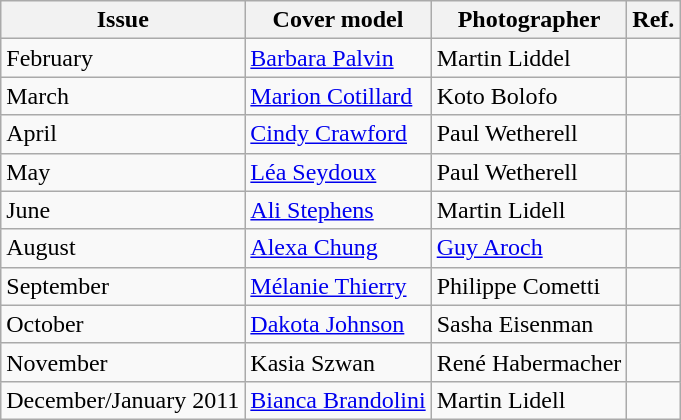<table class="wikitable">
<tr>
<th>Issue</th>
<th>Cover model</th>
<th>Photographer</th>
<th>Ref.</th>
</tr>
<tr>
<td>February</td>
<td><a href='#'>Barbara Palvin</a></td>
<td>Martin Liddel</td>
<td></td>
</tr>
<tr>
<td>March</td>
<td><a href='#'>Marion Cotillard</a></td>
<td>Koto Bolofo</td>
<td></td>
</tr>
<tr>
<td>April</td>
<td><a href='#'>Cindy Crawford</a></td>
<td>Paul Wetherell</td>
<td></td>
</tr>
<tr>
<td>May</td>
<td><a href='#'>Léa Seydoux</a></td>
<td>Paul Wetherell</td>
<td></td>
</tr>
<tr>
<td>June</td>
<td><a href='#'>Ali Stephens</a></td>
<td>Martin Lidell</td>
<td></td>
</tr>
<tr>
<td>August</td>
<td><a href='#'>Alexa Chung</a></td>
<td><a href='#'>Guy Aroch</a></td>
<td></td>
</tr>
<tr>
<td>September</td>
<td><a href='#'>Mélanie Thierry</a></td>
<td>Philippe Cometti</td>
<td></td>
</tr>
<tr>
<td>October</td>
<td><a href='#'>Dakota Johnson</a></td>
<td>Sasha Eisenman</td>
<td></td>
</tr>
<tr>
<td>November</td>
<td>Kasia Szwan</td>
<td>René Habermacher</td>
<td></td>
</tr>
<tr>
<td>December/January 2011</td>
<td><a href='#'>Bianca Brandolini</a></td>
<td>Martin Lidell</td>
<td></td>
</tr>
</table>
